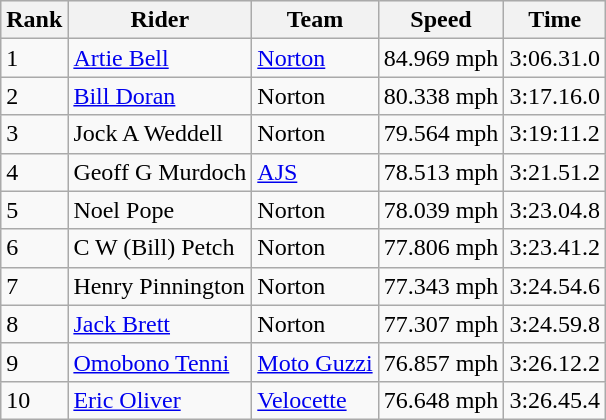<table class="wikitable">
<tr style="background:#efefef;">
<th>Rank</th>
<th>Rider</th>
<th>Team</th>
<th>Speed</th>
<th>Time</th>
</tr>
<tr>
<td>1</td>
<td> <a href='#'>Artie Bell</a></td>
<td><a href='#'>Norton</a></td>
<td>84.969 mph</td>
<td>3:06.31.0</td>
</tr>
<tr>
<td>2</td>
<td> <a href='#'>Bill Doran</a></td>
<td>Norton</td>
<td>80.338 mph</td>
<td>3:17.16.0</td>
</tr>
<tr>
<td>3</td>
<td> Jock A Weddell</td>
<td>Norton</td>
<td>79.564 mph</td>
<td>3:19:11.2</td>
</tr>
<tr>
<td>4</td>
<td> Geoff G Murdoch</td>
<td><a href='#'>AJS</a></td>
<td>78.513 mph</td>
<td>3:21.51.2</td>
</tr>
<tr>
<td>5</td>
<td> Noel Pope</td>
<td>Norton</td>
<td>78.039 mph</td>
<td>3:23.04.8</td>
</tr>
<tr>
<td>6</td>
<td> C W (Bill) Petch</td>
<td>Norton</td>
<td>77.806 mph</td>
<td>3:23.41.2</td>
</tr>
<tr>
<td>7</td>
<td> Henry Pinnington</td>
<td>Norton</td>
<td>77.343 mph</td>
<td>3:24.54.6</td>
</tr>
<tr>
<td>8</td>
<td> <a href='#'>Jack Brett</a></td>
<td>Norton</td>
<td>77.307 mph</td>
<td>3:24.59.8</td>
</tr>
<tr>
<td>9</td>
<td> <a href='#'>Omobono Tenni</a></td>
<td><a href='#'>Moto Guzzi</a></td>
<td>76.857 mph</td>
<td>3:26.12.2</td>
</tr>
<tr>
<td>10</td>
<td> <a href='#'>Eric Oliver</a></td>
<td><a href='#'>Velocette</a></td>
<td>76.648 mph</td>
<td>3:26.45.4</td>
</tr>
</table>
